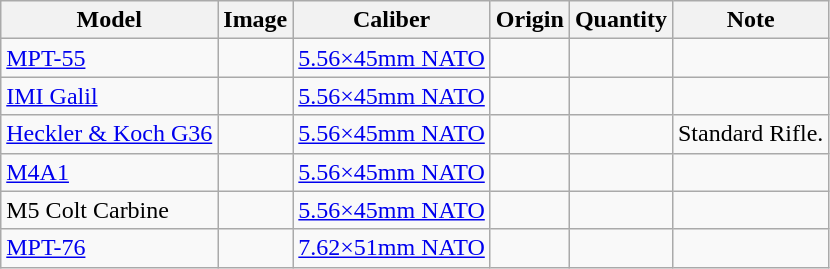<table class="wikitable">
<tr>
<th>Model</th>
<th>Image</th>
<th>Caliber</th>
<th>Origin</th>
<th>Quantity</th>
<th>Note</th>
</tr>
<tr>
<td><a href='#'>MPT-55</a></td>
<td></td>
<td><a href='#'>5.56×45mm NATO</a></td>
<td></td>
<td></td>
<td></td>
</tr>
<tr>
<td><a href='#'>IMI Galil</a></td>
<td></td>
<td><a href='#'>5.56×45mm NATO</a></td>
<td></td>
<td></td>
<td></td>
</tr>
<tr>
<td><a href='#'>Heckler & Koch G36</a></td>
<td></td>
<td><a href='#'>5.56×45mm NATO</a></td>
<td></td>
<td></td>
<td>Standard Rifle.</td>
</tr>
<tr>
<td><a href='#'>M4A1</a></td>
<td></td>
<td><a href='#'>5.56×45mm NATO</a></td>
<td></td>
<td></td>
<td></td>
</tr>
<tr>
<td>M5 Colt Carbine</td>
<td></td>
<td><a href='#'>5.56×45mm NATO</a></td>
<td></td>
<td></td>
<td></td>
</tr>
<tr>
<td><a href='#'>MPT-76</a></td>
<td></td>
<td><a href='#'>7.62×51mm NATO</a></td>
<td></td>
<td></td>
<td></td>
</tr>
</table>
